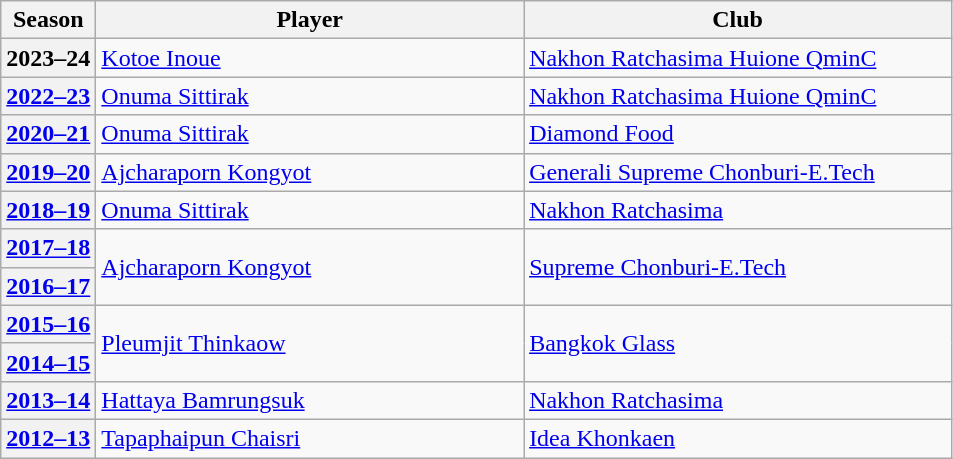<table class=wikitable>
<tr>
<th>Season</th>
<th width=45%>Player</th>
<th width=45%>Club</th>
</tr>
<tr>
<th>2023–24</th>
<td> <a href='#'>Kotoe Inoue</a></td>
<td><a href='#'>Nakhon Ratchasima Huione QminC</a></td>
</tr>
<tr>
<th><a href='#'>2022–23</a></th>
<td> <a href='#'>Onuma Sittirak</a></td>
<td><a href='#'>Nakhon Ratchasima Huione QminC</a></td>
</tr>
<tr>
<th><a href='#'>2020–21</a></th>
<td> <a href='#'>Onuma Sittirak</a></td>
<td><a href='#'>Diamond Food</a></td>
</tr>
<tr>
<th><a href='#'>2019–20</a></th>
<td> <a href='#'>Ajcharaporn Kongyot</a></td>
<td><a href='#'>Generali Supreme Chonburi-E.Tech</a></td>
</tr>
<tr>
<th><a href='#'>2018–19</a></th>
<td> <a href='#'>Onuma Sittirak</a></td>
<td><a href='#'>Nakhon Ratchasima</a></td>
</tr>
<tr>
<th><a href='#'>2017–18</a></th>
<td rowspan="2"> <a href='#'>Ajcharaporn Kongyot</a></td>
<td rowspan="2"><a href='#'>Supreme Chonburi-E.Tech</a></td>
</tr>
<tr>
<th><a href='#'>2016–17</a></th>
</tr>
<tr>
<th><a href='#'>2015–16</a></th>
<td rowspan="2"> <a href='#'>Pleumjit Thinkaow</a></td>
<td rowspan="2"><a href='#'>Bangkok Glass</a></td>
</tr>
<tr>
<th><a href='#'>2014–15</a></th>
</tr>
<tr>
<th><a href='#'>2013–14</a></th>
<td> <a href='#'>Hattaya Bamrungsuk</a></td>
<td><a href='#'>Nakhon Ratchasima</a></td>
</tr>
<tr>
<th><a href='#'>2012–13</a></th>
<td> <a href='#'>Tapaphaipun Chaisri</a></td>
<td><a href='#'>Idea Khonkaen</a></td>
</tr>
</table>
